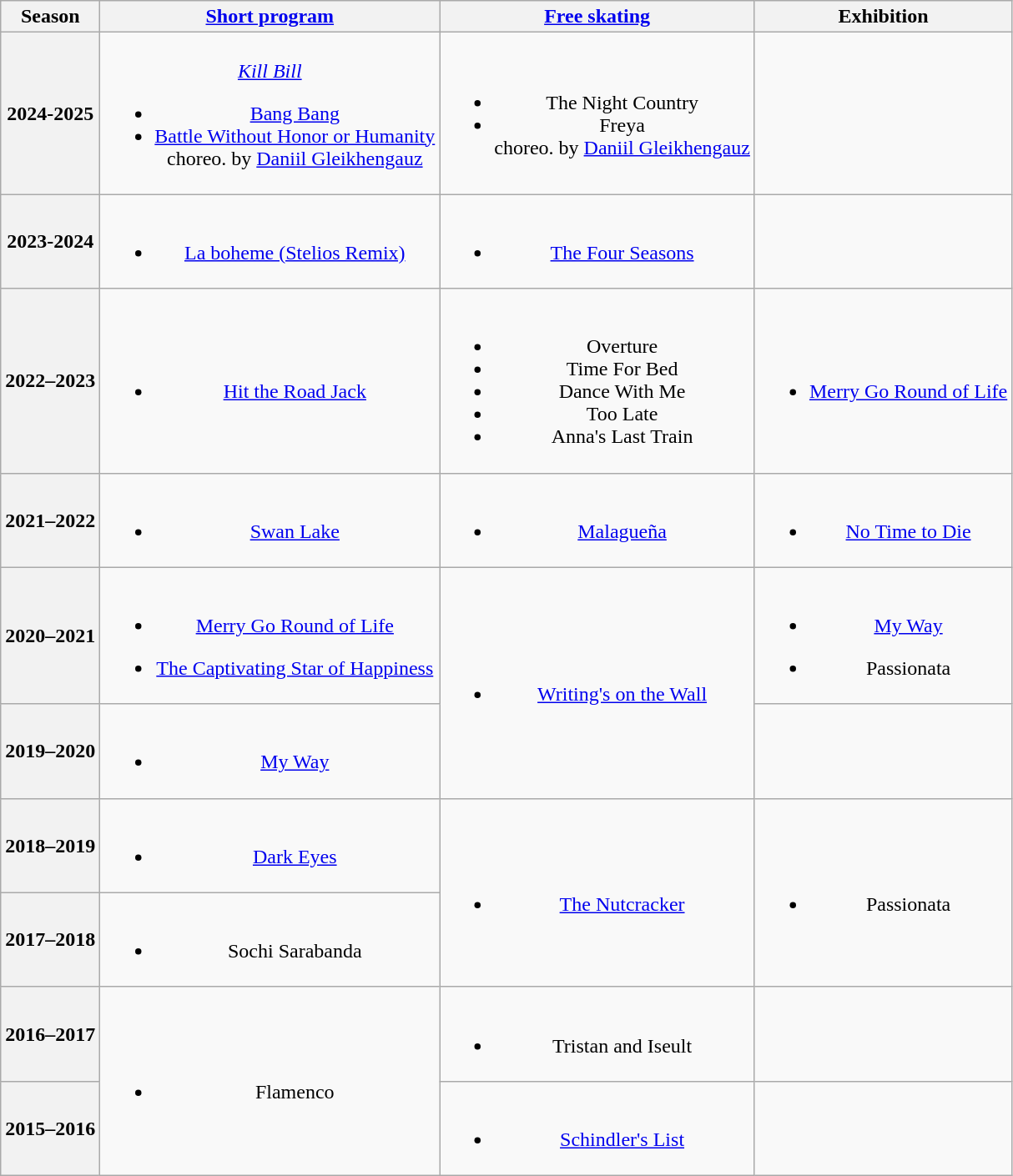<table class=wikitable style=text-align:center>
<tr>
<th>Season</th>
<th><a href='#'>Short program</a></th>
<th><a href='#'>Free skating</a></th>
<th>Exhibition</th>
</tr>
<tr>
<th>2024-2025</th>
<td><br><em><a href='#'>Kill Bill</a></em><ul><li><a href='#'>Bang Bang</a> <br> </li><li><a href='#'>Battle Without Honor or Humanity</a> <br>  choreo. by <a href='#'>Daniil Gleikhengauz</a></li></ul></td>
<td><br><ul><li>The Night Country <br> </li><li>Freya <br>  choreo. by <a href='#'>Daniil Gleikhengauz</a></li></ul></td>
</tr>
<tr>
<th>2023-2024<br></th>
<td><br><ul><li><a href='#'>La boheme (Stelios Remix)</a> <br> </li></ul></td>
<td><br><ul><li><a href='#'>The Four Seasons</a><br> </li></ul></td>
<td></td>
</tr>
<tr>
<th>2022–2023</th>
<td><br><ul><li><a href='#'>Hit the Road Jack</a> <br> </li></ul></td>
<td><br><ul><li>Overture</li><li>Time For Bed</li><li>Dance With Me</li><li>Too Late</li><li>Anna's Last Train<br> </li></ul></td>
<td><br><ul><li><a href='#'>Merry Go Round of Life</a> <br> </li></ul></td>
</tr>
<tr>
<th>2021–2022 <br> </th>
<td><br><ul><li><a href='#'>Swan Lake</a> <br> </li></ul></td>
<td><br><ul><li><a href='#'>Malagueña</a> <br> </li></ul></td>
<td><br><ul><li><a href='#'>No Time to Die</a> <br> </li></ul></td>
</tr>
<tr>
<th>2020–2021 <br> </th>
<td><br><ul><li><a href='#'>Merry Go Round of Life</a> <br> </li></ul><ul><li><a href='#'>The Captivating Star of Happiness</a> <br> </li></ul></td>
<td rowspan=2><br><ul><li><a href='#'>Writing's on the Wall</a> <br> </li></ul></td>
<td><br><ul><li><a href='#'>My Way</a> <br></li></ul><ul><li>Passionata <br></li></ul></td>
</tr>
<tr>
<th>2019–2020 <br> </th>
<td><br><ul><li><a href='#'>My Way</a> <br></li></ul></td>
<td></td>
</tr>
<tr>
<th>2018–2019 <br> </th>
<td><br><ul><li><a href='#'>Dark Eyes</a> <br></li></ul></td>
<td rowspan=2><br><ul><li><a href='#'>The Nutcracker</a> <br></li></ul></td>
<td rowspan=2><br><ul><li>Passionata <br></li></ul></td>
</tr>
<tr>
<th>2017–2018 <br> </th>
<td><br><ul><li>Sochi Sarabanda <br></li></ul></td>
</tr>
<tr>
<th>2016–2017 <br> </th>
<td rowspan=2><br><ul><li>Flamenco <br></li></ul></td>
<td><br><ul><li>Tristan and Iseult  <br></li></ul></td>
<td></td>
</tr>
<tr>
<th>2015–2016</th>
<td><br><ul><li><a href='#'>Schindler's List</a> <br></li></ul></td>
<td></td>
</tr>
</table>
